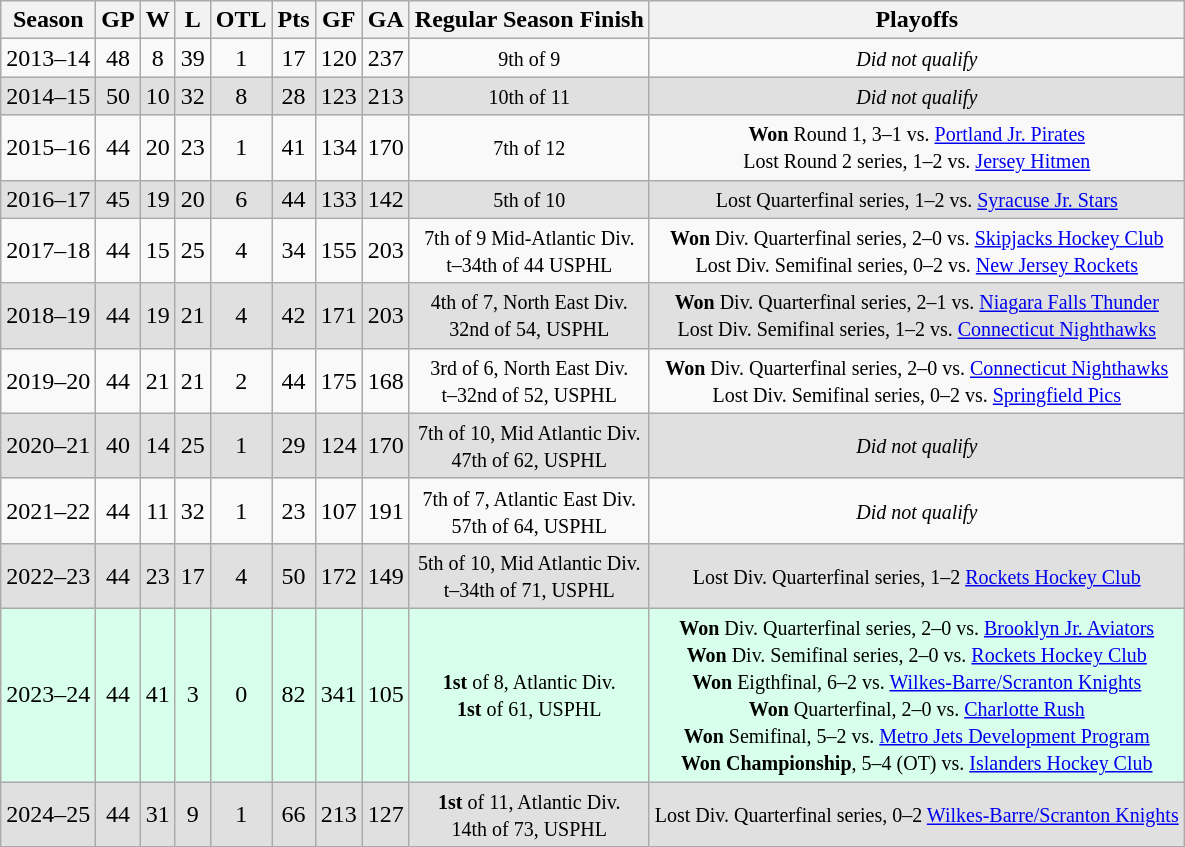<table class="wikitable" style="text-align:center">
<tr>
<th>Season</th>
<th>GP</th>
<th>W</th>
<th>L</th>
<th>OTL</th>
<th>Pts</th>
<th>GF</th>
<th>GA</th>
<th>Regular Season Finish</th>
<th>Playoffs</th>
</tr>
<tr>
<td>2013–14</td>
<td>48</td>
<td>8</td>
<td>39</td>
<td>1</td>
<td>17</td>
<td>120</td>
<td>237</td>
<td><small>9th of 9</small></td>
<td><small><em>Did not qualify</em></small></td>
</tr>
<tr bgcolor=e0e0e0>
<td>2014–15</td>
<td>50</td>
<td>10</td>
<td>32</td>
<td>8</td>
<td>28</td>
<td>123</td>
<td>213</td>
<td><small>10th of 11</small></td>
<td><small><em>Did not qualify</em></small></td>
</tr>
<tr>
<td>2015–16</td>
<td>44</td>
<td>20</td>
<td>23</td>
<td>1</td>
<td>41</td>
<td>134</td>
<td>170</td>
<td><small>7th of 12</small></td>
<td><small><strong>Won</strong> Round 1, 3–1 vs. <a href='#'>Portland Jr. Pirates</a><br>Lost Round 2 series, 1–2 vs. <a href='#'>Jersey Hitmen</a></small></td>
</tr>
<tr bgcolor=e0e0e0>
<td>2016–17</td>
<td>45</td>
<td>19</td>
<td>20</td>
<td>6</td>
<td>44</td>
<td>133</td>
<td>142</td>
<td><small>5th of 10</small></td>
<td><small>Lost Quarterfinal series, 1–2 vs. <a href='#'>Syracuse Jr. Stars</a></small></td>
</tr>
<tr>
<td>2017–18</td>
<td>44</td>
<td>15</td>
<td>25</td>
<td>4</td>
<td>34</td>
<td>155</td>
<td>203</td>
<td><small>7th of 9 Mid-Atlantic Div.<br>t–34th of 44 USPHL</small></td>
<td><small><strong>Won</strong> Div. Quarterfinal series, 2–0 vs. <a href='#'>Skipjacks Hockey Club</a><br>Lost Div. Semifinal series, 0–2 vs. <a href='#'>New Jersey Rockets</a></small></td>
</tr>
<tr bgcolor=e0e0e0>
<td>2018–19</td>
<td>44</td>
<td>19</td>
<td>21</td>
<td>4</td>
<td>42</td>
<td>171</td>
<td>203</td>
<td><small>4th of 7, North East Div.<br>32nd of 54, USPHL</small></td>
<td><small><strong>Won</strong> Div. Quarterfinal series, 2–1 vs. <a href='#'>Niagara Falls Thunder</a><br>Lost Div. Semifinal series, 1–2 vs. <a href='#'>Connecticut Nighthawks</a></small></td>
</tr>
<tr>
<td>2019–20</td>
<td>44</td>
<td>21</td>
<td>21</td>
<td>2</td>
<td>44</td>
<td>175</td>
<td>168</td>
<td><small>3rd of 6, North East Div.<br>t–32nd of 52, USPHL</small></td>
<td><small><strong>Won</strong> Div. Quarterfinal series, 2–0 vs. <a href='#'>Connecticut Nighthawks</a><br>Lost Div. Semifinal series, 0–2 vs. <a href='#'>Springfield Pics</a></small></td>
</tr>
<tr bgcolor=e0e0e0>
<td>2020–21</td>
<td>40</td>
<td>14</td>
<td>25</td>
<td>1</td>
<td>29</td>
<td>124</td>
<td>170</td>
<td><small>7th of 10, Mid Atlantic Div.<br>47th of 62, USPHL</small></td>
<td><small><em>Did not qualify</em></small></td>
</tr>
<tr>
<td>2021–22</td>
<td>44</td>
<td>11</td>
<td>32</td>
<td>1</td>
<td>23</td>
<td>107</td>
<td>191</td>
<td><small>7th of 7, Atlantic East Div.<br>57th of 64, USPHL</small></td>
<td><small><em>Did not qualify</em></small></td>
</tr>
<tr bgcolor=e0e0e0>
<td>2022–23</td>
<td>44</td>
<td>23</td>
<td>17</td>
<td>4</td>
<td>50</td>
<td>172</td>
<td>149</td>
<td><small>5th of 10, Mid Atlantic Div.<br>t–34th of 71, USPHL</small></td>
<td><small>Lost Div. Quarterfinal series, 1–2 <a href='#'>Rockets Hockey Club</a></small></td>
</tr>
<tr bgcolor=D8FFEB>
<td>2023–24</td>
<td>44</td>
<td>41</td>
<td>3</td>
<td>0</td>
<td>82</td>
<td>341</td>
<td>105</td>
<td><small><strong>1st</strong> of 8, Atlantic Div.<br><strong>1st</strong> of 61, USPHL</small></td>
<td><small><strong>Won</strong> Div. Quarterfinal series, 2–0 vs. <a href='#'>Brooklyn Jr. Aviators</a><br><strong>Won</strong> Div. Semifinal series, 2–0 vs. <a href='#'>Rockets Hockey Club</a><br><strong>Won</strong> Eigthfinal, 6–2 vs. <a href='#'>Wilkes-Barre/Scranton Knights</a><br><strong>Won</strong> Quarterfinal, 2–0 vs. <a href='#'>Charlotte Rush</a><br><strong>Won</strong> Semifinal, 5–2 vs. <a href='#'>Metro Jets Development Program</a><br><strong>Won Championship</strong>, 5–4 (OT) vs. <a href='#'>Islanders Hockey Club</a></small></td>
</tr>
<tr bgcolor=e0e0e0>
<td>2024–25</td>
<td>44</td>
<td>31</td>
<td>9</td>
<td>1</td>
<td>66</td>
<td>213</td>
<td>127</td>
<td><small><strong>1st</strong> of 11, Atlantic Div.<br>14th of 73, USPHL</small></td>
<td><small>Lost Div. Quarterfinal series, 0–2 <a href='#'>Wilkes-Barre/Scranton Knights</a></small></td>
</tr>
</table>
